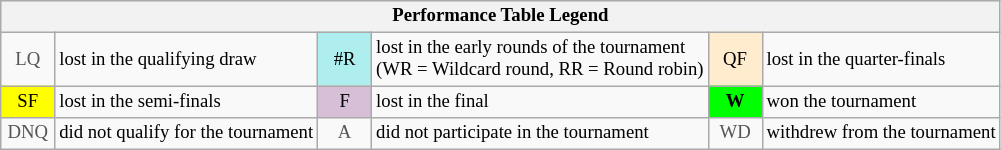<table class="wikitable" style="font-size:78%;">
<tr style="background:#efefef;">
<th colspan="6">Performance Table Legend</th>
</tr>
<tr>
<td style="color:#555; text-align:center; width:30px;">LQ</td>
<td>lost in the qualifying draw</td>
<td style="text-align:center; background:#afeeee;">#R</td>
<td>lost in the early rounds of the tournament<br>(WR = Wildcard round, RR = Round robin)</td>
<td style="text-align:center; background:#ffebcd;">QF</td>
<td>lost in the quarter-finals</td>
</tr>
<tr>
<td style="text-align:center; background:yellow;">SF</td>
<td>lost in the semi-finals</td>
<td style="text-align:center; background:thistle;">F</td>
<td>lost in the final</td>
<td style="text-align:center; background:#0f0;"><strong>W</strong></td>
<td>won the tournament</td>
</tr>
<tr>
<td style="color:#555; text-align:center; width:30px;">DNQ</td>
<td>did not qualify for the tournament</td>
<td style="color:#555; text-align:center; width:30px;">A</td>
<td>did not participate in the tournament</td>
<td style="color:#555; text-align:center; width:30px;">WD</td>
<td>withdrew from the tournament</td>
</tr>
</table>
